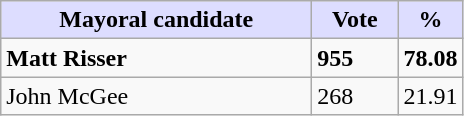<table class="wikitable">
<tr>
<th style="background:#ddf; width:200px;">Mayoral candidate</th>
<th style="background:#ddf; width:50px;">Vote</th>
<th style="background:#ddf; width:30px;">%</th>
</tr>
<tr>
<td><strong>Matt Risser</strong></td>
<td><strong>955</strong></td>
<td><strong>78.08</strong></td>
</tr>
<tr>
<td>John McGee</td>
<td>268</td>
<td>21.91</td>
</tr>
</table>
